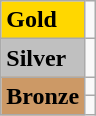<table class="wikitable">
<tr>
<td bgcolor="gold"><strong>Gold</strong></td>
<td></td>
</tr>
<tr>
<td bgcolor="silver"><strong>Silver</strong></td>
<td></td>
</tr>
<tr>
<td rowspan="2" bgcolor="#cc9966"><strong>Bronze</strong></td>
<td></td>
</tr>
<tr>
<td></td>
</tr>
</table>
